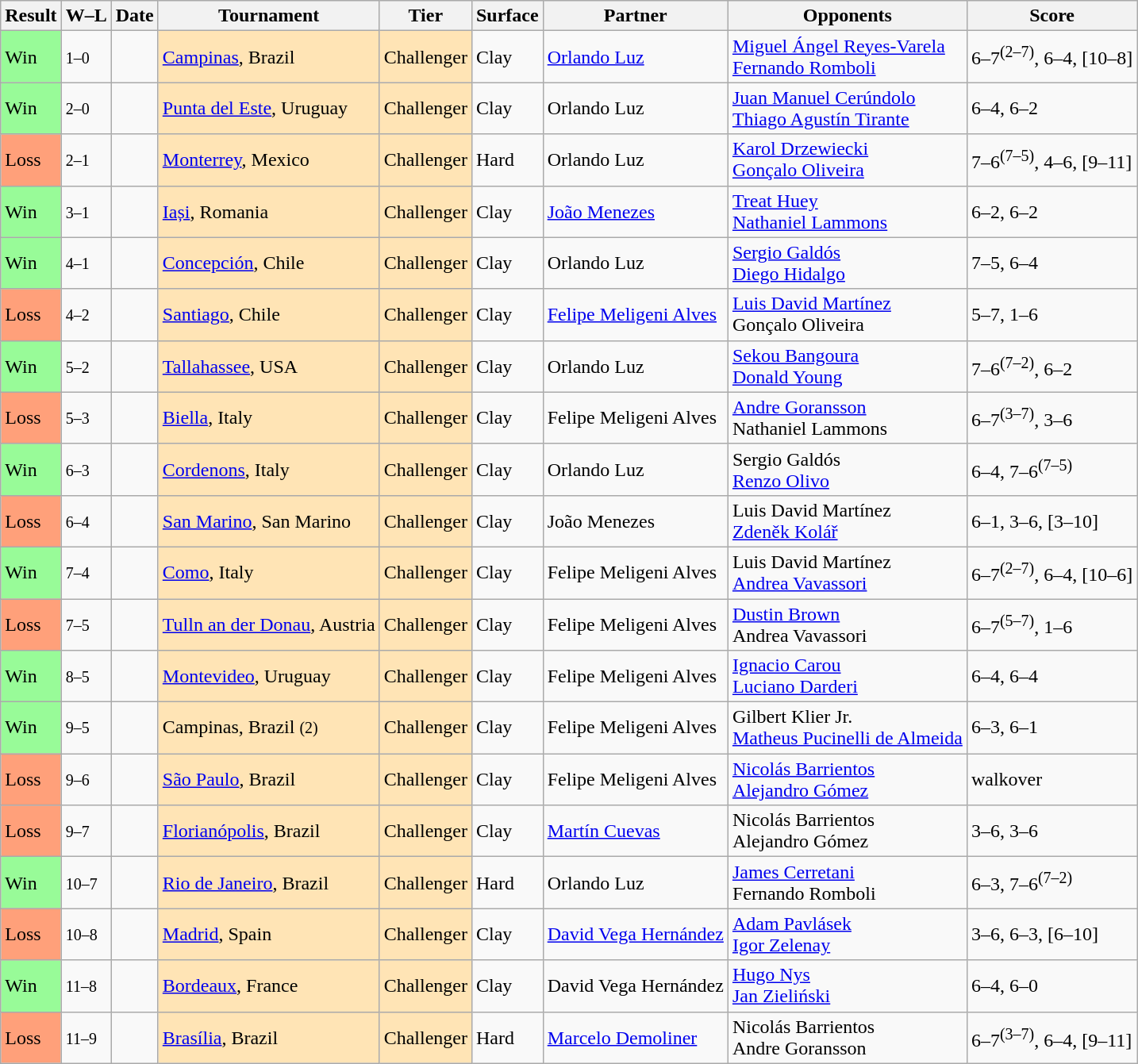<table class="sortable wikitable nowrap">
<tr>
<th>Result</th>
<th class="unsortable">W–L</th>
<th>Date</th>
<th>Tournament</th>
<th>Tier</th>
<th>Surface</th>
<th>Partner</th>
<th>Opponents</th>
<th class="unsortable">Score</th>
</tr>
<tr>
<td bgcolor=98FB98>Win</td>
<td><small>1–0</small></td>
<td><a href='#'></a></td>
<td style="background:moccasin;"><a href='#'>Campinas</a>, Brazil</td>
<td style="background:moccasin;">Challenger</td>
<td>Clay</td>
<td> <a href='#'>Orlando Luz</a></td>
<td> <a href='#'>Miguel Ángel Reyes-Varela</a><br> <a href='#'>Fernando Romboli</a></td>
<td>6–7<sup>(2–7)</sup>, 6–4, [10–8]</td>
</tr>
<tr>
<td bgcolor=98FB98>Win</td>
<td><small>2–0</small></td>
<td><a href='#'></a></td>
<td style="background:moccasin;"><a href='#'>Punta del Este</a>, Uruguay</td>
<td style="background:moccasin;">Challenger</td>
<td>Clay</td>
<td> Orlando Luz</td>
<td> <a href='#'>Juan Manuel Cerúndolo</a><br> <a href='#'>Thiago Agustín Tirante</a></td>
<td>6–4, 6–2</td>
</tr>
<tr>
<td bgcolor=FFA07A>Loss</td>
<td><small>2–1</small></td>
<td><a href='#'></a></td>
<td style="background:moccasin;"><a href='#'>Monterrey</a>, Mexico</td>
<td style="background:moccasin;">Challenger</td>
<td>Hard</td>
<td> Orlando Luz</td>
<td> <a href='#'>Karol Drzewiecki</a><br> <a href='#'>Gonçalo Oliveira</a></td>
<td>7–6<sup>(7–5)</sup>, 4–6, [9–11]</td>
</tr>
<tr>
<td bgcolor=98FB98>Win</td>
<td><small>3–1</small></td>
<td><a href='#'></a></td>
<td style="background:moccasin;"><a href='#'>Iași</a>, Romania</td>
<td style="background:moccasin;">Challenger</td>
<td>Clay</td>
<td> <a href='#'>João Menezes</a></td>
<td> <a href='#'>Treat Huey</a><br> <a href='#'>Nathaniel Lammons</a></td>
<td>6–2, 6–2</td>
</tr>
<tr>
<td bgcolor=98fb98>Win</td>
<td><small>4–1</small></td>
<td><a href='#'></a></td>
<td style="background:moccasin;"><a href='#'>Concepción</a>, Chile</td>
<td style="background:moccasin;">Challenger</td>
<td>Clay</td>
<td> Orlando Luz</td>
<td> <a href='#'>Sergio Galdós</a><br> <a href='#'>Diego Hidalgo</a></td>
<td>7–5, 6–4</td>
</tr>
<tr>
<td bgcolor=FFA07A>Loss</td>
<td><small>4–2</small></td>
<td><a href='#'></a></td>
<td style="background:moccasin;"><a href='#'>Santiago</a>, Chile</td>
<td style="background:moccasin;">Challenger</td>
<td>Clay</td>
<td> <a href='#'>Felipe Meligeni Alves</a></td>
<td> <a href='#'>Luis David Martínez</a><br> Gonçalo Oliveira</td>
<td>5–7, 1–6</td>
</tr>
<tr>
<td bgcolor=98fb98>Win</td>
<td><small>5–2</small></td>
<td><a href='#'></a></td>
<td style="background:moccasin;"><a href='#'>Tallahassee</a>, USA</td>
<td style="background:moccasin;">Challenger</td>
<td>Clay</td>
<td> Orlando Luz</td>
<td> <a href='#'>Sekou Bangoura</a><br> <a href='#'>Donald Young</a></td>
<td>7–6<sup>(7–2)</sup>, 6–2</td>
</tr>
<tr>
<td bgcolor=FFA07A>Loss</td>
<td><small>5–3</small></td>
<td><a href='#'></a></td>
<td style="background:moccasin;"><a href='#'>Biella</a>, Italy</td>
<td style="background:moccasin;">Challenger</td>
<td>Clay</td>
<td> Felipe Meligeni Alves</td>
<td> <a href='#'>Andre Goransson</a><br> Nathaniel Lammons</td>
<td>6–7<sup>(3–7)</sup>, 3–6</td>
</tr>
<tr>
<td bgcolor=98fb98>Win</td>
<td><small>6–3</small></td>
<td><a href='#'></a></td>
<td style="background:moccasin;"><a href='#'>Cordenons</a>, Italy</td>
<td style="background:moccasin;">Challenger</td>
<td>Clay</td>
<td> Orlando Luz</td>
<td> Sergio Galdós<br> <a href='#'>Renzo Olivo</a></td>
<td>6–4, 7–6<sup>(7–5)</sup></td>
</tr>
<tr>
<td bgcolor=FFA07A>Loss</td>
<td><small>6–4</small></td>
<td><a href='#'></a></td>
<td style="background:moccasin;"><a href='#'>San Marino</a>, San Marino</td>
<td style="background:moccasin;">Challenger</td>
<td>Clay</td>
<td> João Menezes</td>
<td> Luis David Martínez<br> <a href='#'>Zdeněk Kolář</a></td>
<td>6–1, 3–6, [3–10]</td>
</tr>
<tr>
<td bgcolor=98fb98>Win</td>
<td><small>7–4</small></td>
<td><a href='#'></a></td>
<td style="background:moccasin;"><a href='#'>Como</a>, Italy</td>
<td style="background:moccasin;">Challenger</td>
<td>Clay</td>
<td> Felipe Meligeni Alves</td>
<td> Luis David Martínez<br> <a href='#'>Andrea Vavassori</a></td>
<td>6–7<sup>(2–7)</sup>, 6–4, [10–6]</td>
</tr>
<tr>
<td bgcolor=FFA07A>Loss</td>
<td><small>7–5</small></td>
<td><a href='#'></a></td>
<td style="background:moccasin;"><a href='#'>Tulln an der Donau</a>, Austria</td>
<td style="background:moccasin;">Challenger</td>
<td>Clay</td>
<td> Felipe Meligeni Alves</td>
<td> <a href='#'>Dustin Brown</a><br> Andrea Vavassori</td>
<td>6–7<sup>(5–7)</sup>, 1–6</td>
</tr>
<tr>
<td bgcolor=98fb98>Win</td>
<td><small>8–5</small></td>
<td><a href='#'></a></td>
<td style="background:moccasin;"><a href='#'>Montevideo</a>, Uruguay</td>
<td style="background:moccasin;">Challenger</td>
<td>Clay</td>
<td> Felipe Meligeni Alves</td>
<td> <a href='#'>Ignacio Carou</a><br> <a href='#'>Luciano Darderi</a></td>
<td>6–4, 6–4</td>
</tr>
<tr>
<td bgcolor=98fb98>Win</td>
<td><small>9–5</small></td>
<td><a href='#'></a></td>
<td style="background:moccasin;">Campinas, Brazil <small>(2)</small></td>
<td style="background:moccasin;">Challenger</td>
<td>Clay</td>
<td> Felipe Meligeni Alves</td>
<td> Gilbert Klier Jr.<br> <a href='#'>Matheus Pucinelli de Almeida</a></td>
<td>6–3, 6–1</td>
</tr>
<tr>
<td bgcolor=FFA07A>Loss</td>
<td><small>9–6</small></td>
<td><a href='#'></a></td>
<td style="background:moccasin;"><a href='#'>São Paulo</a>, Brazil</td>
<td style="background:moccasin;">Challenger</td>
<td>Clay</td>
<td> Felipe Meligeni Alves</td>
<td> <a href='#'>Nicolás Barrientos</a><br> <a href='#'>Alejandro Gómez</a></td>
<td>walkover</td>
</tr>
<tr>
<td bgcolor=FFA07A>Loss</td>
<td><small>9–7</small></td>
<td><a href='#'></a></td>
<td style="background:moccasin;"><a href='#'>Florianópolis</a>, Brazil</td>
<td style="background:moccasin;">Challenger</td>
<td>Clay</td>
<td> <a href='#'>Martín Cuevas</a></td>
<td> Nicolás Barrientos<br> Alejandro Gómez</td>
<td>3–6, 3–6</td>
</tr>
<tr>
<td bgcolor=98fb98>Win</td>
<td><small>10–7</small></td>
<td><a href='#'></a></td>
<td style="background:moccasin;"><a href='#'>Rio de Janeiro</a>, Brazil</td>
<td style="background:moccasin;">Challenger</td>
<td>Hard</td>
<td> Orlando Luz</td>
<td> <a href='#'>James Cerretani</a><br> Fernando Romboli</td>
<td>6–3, 7–6<sup>(7–2)</sup></td>
</tr>
<tr>
<td bgcolor=FFA07A>Loss</td>
<td><small>10–8</small></td>
<td><a href='#'></a></td>
<td style="background:moccasin;"><a href='#'>Madrid</a>, Spain</td>
<td style="background:moccasin;">Challenger</td>
<td>Clay</td>
<td> <a href='#'>David Vega Hernández</a></td>
<td> <a href='#'>Adam Pavlásek</a><br> <a href='#'>Igor Zelenay</a></td>
<td>3–6, 6–3, [6–10]</td>
</tr>
<tr>
<td bgcolor=98FB98>Win</td>
<td><small>11–8</small></td>
<td><a href='#'></a></td>
<td style="background:moccasin;"><a href='#'>Bordeaux</a>, France</td>
<td style="background:moccasin;">Challenger</td>
<td>Clay</td>
<td> David Vega Hernández</td>
<td> <a href='#'>Hugo Nys</a><br> <a href='#'>Jan Zieliński</a></td>
<td>6–4, 6–0</td>
</tr>
<tr>
<td bgcolor=FFA07A>Loss</td>
<td><small>11–9</small></td>
<td><a href='#'></a></td>
<td style="background:moccasin;"><a href='#'>Brasília</a>, Brazil</td>
<td style="background:moccasin;">Challenger</td>
<td>Hard</td>
<td> <a href='#'>Marcelo Demoliner</a></td>
<td> Nicolás Barrientos<br> Andre Goransson</td>
<td>6–7<sup>(3–7)</sup>, 6–4, [9–11]</td>
</tr>
</table>
